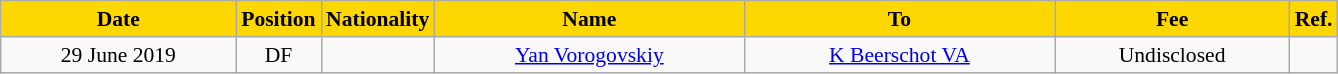<table class="wikitable"  style="text-align:center; font-size:90%; ">
<tr>
<th style="background:#FFD700; color:#000000; width:150px;">Date</th>
<th style="background:#FFD700; color:#000000; width:50px;">Position</th>
<th style="background:#FFD700; color:#000000; width:50px;">Nationality</th>
<th style="background:#FFD700; color:#000000; width:200px;">Name</th>
<th style="background:#FFD700; color:#000000; width:200px;">To</th>
<th style="background:#FFD700; color:#000000; width:150px;">Fee</th>
<th style="background:#FFD700; color:#000000; width:25px;">Ref.</th>
</tr>
<tr>
<td>29 June 2019</td>
<td>DF</td>
<td></td>
<td><a href='#'>Yan Vorogovskiy</a></td>
<td><a href='#'>K Beerschot VA</a></td>
<td>Undisclosed</td>
<td></td>
</tr>
</table>
